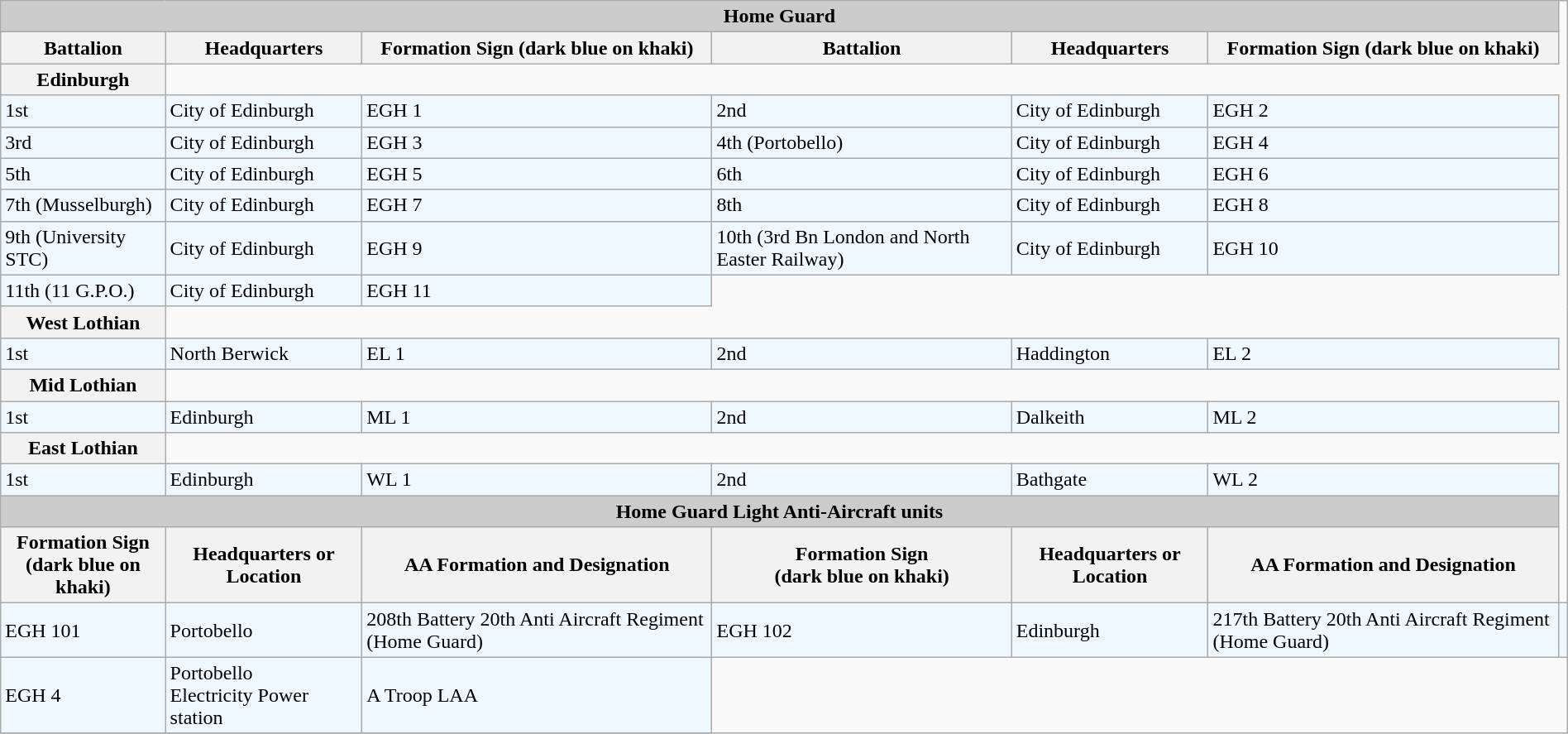<table class="wikitable" style="width:100%;">
<tr>
<th colspan="6" style="background:#ccc;">Home Guard</th>
</tr>
<tr>
<th>Battalion</th>
<th>Headquarters</th>
<th>Formation Sign (dark blue on khaki)</th>
<th>Battalion</th>
<th>Headquarters</th>
<th>Formation Sign (dark blue on khaki)</th>
</tr>
<tr>
<th>Edinburgh</th>
</tr>
<tr style="background:#f0f8ff;">
<td>1st</td>
<td>City of Edinburgh</td>
<td>EGH 1</td>
<td>2nd</td>
<td>City of Edinburgh</td>
<td>EGH 2</td>
</tr>
<tr style="background:#f0f8ff;">
<td>3rd</td>
<td>City of Edinburgh</td>
<td>EGH 3</td>
<td>4th (Portobello)</td>
<td>City of Edinburgh</td>
<td>EGH 4</td>
</tr>
<tr style="background:#f0f8ff;">
<td>5th</td>
<td>City of Edinburgh</td>
<td>EGH 5</td>
<td>6th</td>
<td>City of Edinburgh</td>
<td>EGH 6</td>
</tr>
<tr style="background:#f0f8ff;">
<td>7th (Musselburgh)</td>
<td>City of Edinburgh</td>
<td>EGH 7</td>
<td>8th</td>
<td>City of Edinburgh</td>
<td>EGH 8</td>
</tr>
<tr style="background:#f0f8ff;">
<td>9th (University STC)</td>
<td>City of Edinburgh</td>
<td>EGH 9</td>
<td>10th (3rd Bn London and North Easter Railway)</td>
<td>City of Edinburgh</td>
<td>EGH 10</td>
</tr>
<tr style="background:#f0f8ff;">
<td>11th (11 G.P.O.)</td>
<td>City of Edinburgh</td>
<td>EGH 11</td>
</tr>
<tr>
<th>West Lothian</th>
</tr>
<tr style="background:#f0f8ff;">
<td>1st</td>
<td>North Berwick</td>
<td>EL 1</td>
<td>2nd</td>
<td>Haddington</td>
<td>EL 2</td>
</tr>
<tr>
<th>Mid Lothian</th>
</tr>
<tr style="background:#f0f8ff;">
<td>1st</td>
<td>Edinburgh</td>
<td>ML 1</td>
<td>2nd</td>
<td>Dalkeith</td>
<td>ML 2</td>
</tr>
<tr>
<th>East Lothian</th>
</tr>
<tr style="background:#f0f8ff;">
<td>1st</td>
<td>Edinburgh</td>
<td>WL 1</td>
<td>2nd</td>
<td>Bathgate</td>
<td>WL 2</td>
</tr>
<tr>
<th colspan="6" style="background:#ccc;">Home Guard Light Anti-Aircraft units</th>
</tr>
<tr>
<th>Formation Sign<br> (dark blue on khaki)</th>
<th>Headquarters or Location</th>
<th>AA Formation and Designation</th>
<th>Formation Sign<br> (dark blue on khaki)</th>
<th>Headquarters or Location</th>
<th>AA Formation and Designation</th>
</tr>
<tr style="background:#f0f8ff;">
<td>EGH 101</td>
<td>Portobello</td>
<td>208th Battery 20th Anti Aircraft Regiment (Home Guard)</td>
<td>EGH 102</td>
<td>Edinburgh</td>
<td>217th Battery 20th Anti Aircraft Regiment (Home Guard)</td>
<td></td>
</tr>
<tr style="background:#f0f8ff;">
<td>EGH 4</td>
<td>Portobello <br> Electricity Power station</td>
<td>A Troop LAA</td>
</tr>
<tr>
</tr>
</table>
